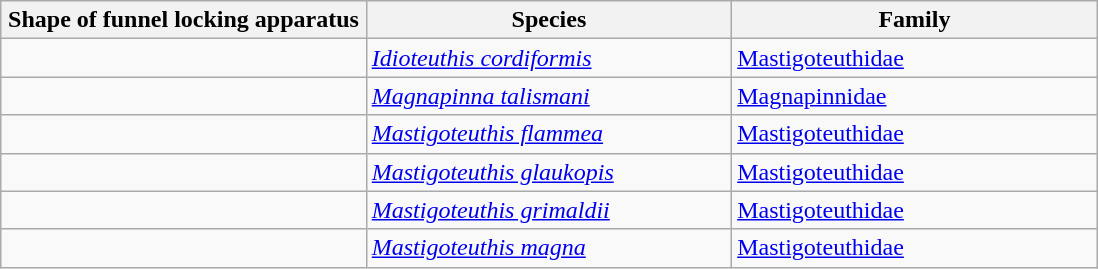<table class="wikitable">
<tr>
<th width=33%>Shape of funnel locking apparatus</th>
<th width=33%>Species</th>
<th width=33%>Family</th>
</tr>
<tr>
<td></td>
<td><em><a href='#'>Idioteuthis cordiformis</a></em></td>
<td><a href='#'>Mastigoteuthidae</a></td>
</tr>
<tr>
<td></td>
<td><em><a href='#'>Magnapinna talismani</a></em></td>
<td><a href='#'>Magnapinnidae</a></td>
</tr>
<tr>
<td></td>
<td><em><a href='#'>Mastigoteuthis flammea</a></em></td>
<td><a href='#'>Mastigoteuthidae</a></td>
</tr>
<tr>
<td></td>
<td><em><a href='#'>Mastigoteuthis glaukopis</a></em></td>
<td><a href='#'>Mastigoteuthidae</a></td>
</tr>
<tr>
<td></td>
<td><em><a href='#'>Mastigoteuthis grimaldii</a></em></td>
<td><a href='#'>Mastigoteuthidae</a></td>
</tr>
<tr>
<td></td>
<td><em><a href='#'>Mastigoteuthis magna</a></em></td>
<td><a href='#'>Mastigoteuthidae</a></td>
</tr>
</table>
